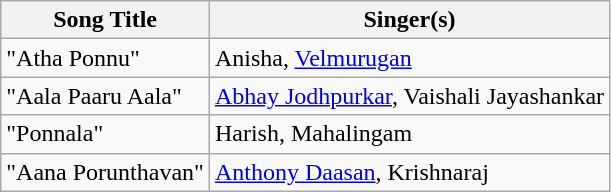<table class="wikitable">
<tr>
<th>Song Title</th>
<th>Singer(s)</th>
</tr>
<tr>
<td>"Atha Ponnu"</td>
<td>Anisha, <a href='#'>Velmurugan</a></td>
</tr>
<tr>
<td>"Aala Paaru Aala"</td>
<td><a href='#'>Abhay Jodhpurkar</a>, Vaishali Jayashankar</td>
</tr>
<tr>
<td>"Ponnala"</td>
<td>Harish, Mahalingam</td>
</tr>
<tr>
<td>"Aana Porunthavan"</td>
<td><a href='#'>Anthony Daasan</a>, Krishnaraj</td>
</tr>
</table>
